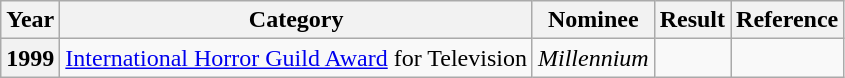<table class="wikitable">
<tr>
<th scope="col">Year</th>
<th scope="col">Category</th>
<th scope="col">Nominee</th>
<th scope="col">Result</th>
<th scope="col">Reference</th>
</tr>
<tr>
<th scope="row">1999</th>
<td><a href='#'>International Horror Guild Award</a> for Television</td>
<td><em>Millennium</em></td>
<td></td>
<td style="text-align: center"></td>
</tr>
</table>
